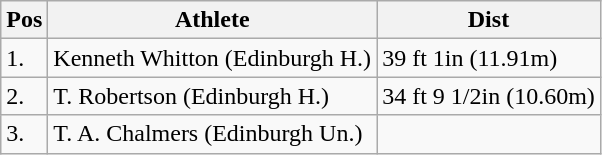<table class="wikitable">
<tr>
<th>Pos</th>
<th>Athlete</th>
<th>Dist</th>
</tr>
<tr>
<td>1.</td>
<td>Kenneth Whitton (Edinburgh H.)</td>
<td>39 ft 1in (11.91m)</td>
</tr>
<tr>
<td>2.</td>
<td>T. Robertson (Edinburgh H.)</td>
<td>34 ft 9 1/2in (10.60m)</td>
</tr>
<tr>
<td>3.</td>
<td>T. A. Chalmers (Edinburgh Un.)</td>
<td></td>
</tr>
</table>
